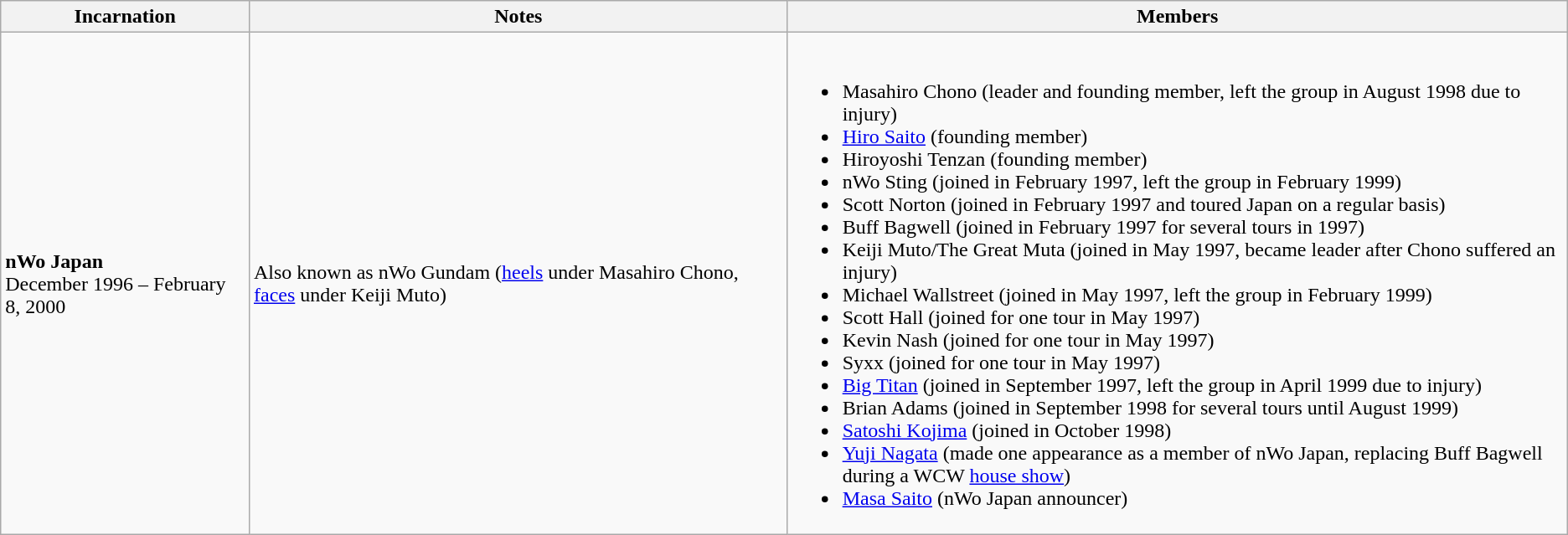<table class=wikitable style="font-size:100%; margin: 0.5em 0 0.5em 1em;">
<tr>
<th>Incarnation</th>
<th>Notes</th>
<th>Members</th>
</tr>
<tr>
<td><strong>nWo Japan</strong><br>December 1996 – February 8, 2000</td>
<td>Also known as nWo Gundam (<a href='#'>heels</a> under Masahiro Chono, <a href='#'>faces</a> under Keiji Muto)</td>
<td><br><ul><li>Masahiro Chono (leader and founding member, left the group in August 1998 due to injury)</li><li><a href='#'>Hiro Saito</a> (founding member)</li><li>Hiroyoshi Tenzan (founding member)</li><li>nWo Sting (joined in February 1997, left the group in February 1999)</li><li>Scott Norton (joined in February 1997 and toured Japan on a regular basis)</li><li>Buff Bagwell (joined in February 1997 for several tours in 1997)</li><li>Keiji Muto/The Great Muta (joined in May 1997, became leader after Chono suffered an injury)</li><li>Michael Wallstreet (joined in May 1997, left the group in February 1999)</li><li>Scott Hall (joined for one tour in May 1997)</li><li>Kevin Nash (joined for one tour in May 1997)</li><li>Syxx (joined for one tour in May 1997)</li><li><a href='#'>Big Titan</a> (joined in September 1997, left the group in April 1999 due to injury)</li><li>Brian Adams (joined in September 1998 for several tours until August 1999)</li><li><a href='#'>Satoshi Kojima</a> (joined in October 1998)</li><li><a href='#'>Yuji Nagata</a> (made one appearance as a member of nWo Japan, replacing Buff Bagwell during a WCW <a href='#'>house show</a>)</li><li><a href='#'>Masa Saito</a> (nWo Japan announcer)</li></ul></td>
</tr>
</table>
